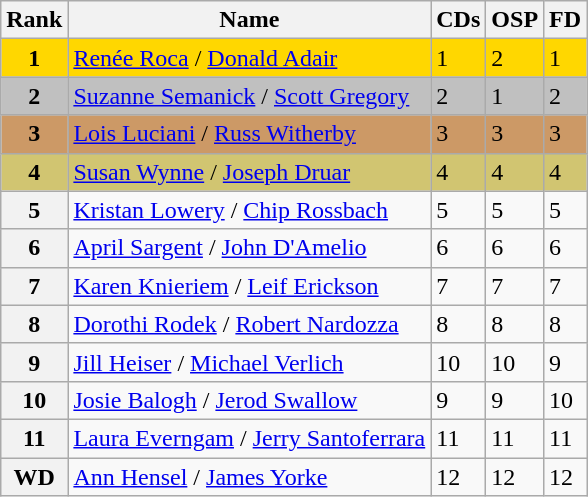<table class="wikitable">
<tr>
<th>Rank</th>
<th>Name</th>
<th>CDs</th>
<th>OSP</th>
<th>FD</th>
</tr>
<tr bgcolor="gold">
<td align="center"><strong>1</strong></td>
<td><a href='#'>Renée Roca</a> / <a href='#'>Donald Adair</a></td>
<td>1</td>
<td>2</td>
<td>1</td>
</tr>
<tr bgcolor="silver">
<td align="center"><strong>2</strong></td>
<td><a href='#'>Suzanne Semanick</a> / <a href='#'>Scott Gregory</a></td>
<td>2</td>
<td>1</td>
<td>2</td>
</tr>
<tr bgcolor="cc9966">
<td align="center"><strong>3</strong></td>
<td><a href='#'>Lois Luciani</a> / <a href='#'>Russ Witherby</a></td>
<td>3</td>
<td>3</td>
<td>3</td>
</tr>
<tr bgcolor="#d1c571">
<td align="center"><strong>4</strong></td>
<td><a href='#'>Susan Wynne</a> / <a href='#'>Joseph Druar</a></td>
<td>4</td>
<td>4</td>
<td>4</td>
</tr>
<tr>
<th>5</th>
<td><a href='#'>Kristan Lowery</a> / <a href='#'>Chip Rossbach</a></td>
<td>5</td>
<td>5</td>
<td>5</td>
</tr>
<tr>
<th>6</th>
<td><a href='#'>April Sargent</a> / <a href='#'>John D'Amelio</a></td>
<td>6</td>
<td>6</td>
<td>6</td>
</tr>
<tr>
<th>7</th>
<td><a href='#'>Karen Knieriem</a> / <a href='#'>Leif Erickson</a></td>
<td>7</td>
<td>7</td>
<td>7</td>
</tr>
<tr>
<th>8</th>
<td><a href='#'>Dorothi Rodek</a> / <a href='#'>Robert Nardozza</a></td>
<td>8</td>
<td>8</td>
<td>8</td>
</tr>
<tr>
<th>9</th>
<td><a href='#'>Jill Heiser</a> / <a href='#'>Michael Verlich</a></td>
<td>10</td>
<td>10</td>
<td>9</td>
</tr>
<tr>
<th>10</th>
<td><a href='#'>Josie Balogh</a> / <a href='#'>Jerod Swallow</a></td>
<td>9</td>
<td>9</td>
<td>10</td>
</tr>
<tr>
<th>11</th>
<td><a href='#'>Laura Everngam</a> / <a href='#'>Jerry Santoferrara</a></td>
<td>11</td>
<td>11</td>
<td>11</td>
</tr>
<tr>
<th>WD</th>
<td><a href='#'>Ann Hensel</a> / <a href='#'>James Yorke</a></td>
<td>12</td>
<td>12</td>
<td>12</td>
</tr>
</table>
